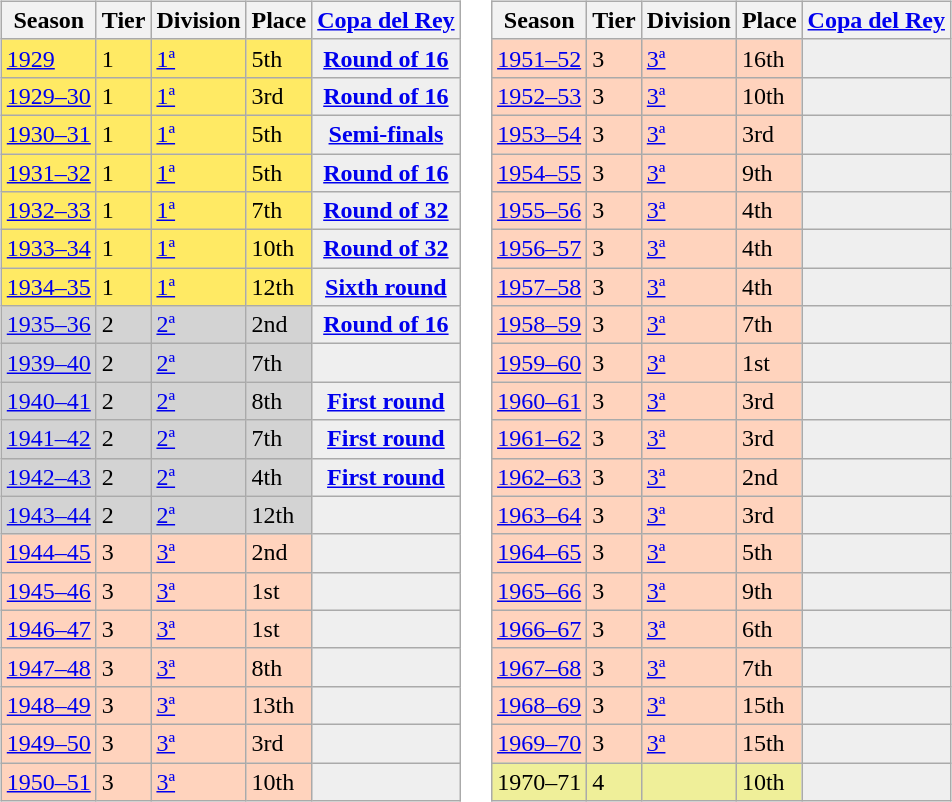<table>
<tr>
<td style="vertical-align:top;"><br><table class="wikitable">
<tr style="background:#f0f6fa;">
<th>Season</th>
<th>Tier</th>
<th>Division</th>
<th>Place</th>
<th><a href='#'>Copa del Rey</a></th>
</tr>
<tr>
<td style="background:#FFEA64;"><a href='#'>1929</a></td>
<td style="background:#FFEA64;">1</td>
<td style="background:#FFEA64;"><a href='#'>1ª</a></td>
<td style="background:#FFEA64;">5th</td>
<th style="background:#efefef;"><a href='#'>Round of 16</a></th>
</tr>
<tr>
<td style="background:#FFEA64;"><a href='#'>1929–30</a></td>
<td style="background:#FFEA64;">1</td>
<td style="background:#FFEA64;"><a href='#'>1ª</a></td>
<td style="background:#FFEA64;">3rd</td>
<th style="background:#efefef;"><a href='#'>Round of 16</a></th>
</tr>
<tr>
<td style="background:#FFEA64;"><a href='#'>1930–31</a></td>
<td style="background:#FFEA64;">1</td>
<td style="background:#FFEA64;"><a href='#'>1ª</a></td>
<td style="background:#FFEA64;">5th</td>
<th style="background:#efefef;"><a href='#'>Semi-finals</a></th>
</tr>
<tr>
<td style="background:#FFEA64;"><a href='#'>1931–32</a></td>
<td style="background:#FFEA64;">1</td>
<td style="background:#FFEA64;"><a href='#'>1ª</a></td>
<td style="background:#FFEA64;">5th</td>
<th style="background:#efefef;"><a href='#'>Round of 16</a></th>
</tr>
<tr>
<td style="background:#FFEA64;"><a href='#'>1932–33</a></td>
<td style="background:#FFEA64;">1</td>
<td style="background:#FFEA64;"><a href='#'>1ª</a></td>
<td style="background:#FFEA64;">7th</td>
<th style="background:#efefef;"><a href='#'>Round of 32</a></th>
</tr>
<tr>
<td style="background:#FFEA64;"><a href='#'>1933–34</a></td>
<td style="background:#FFEA64;">1</td>
<td style="background:#FFEA64;"><a href='#'>1ª</a></td>
<td style="background:#FFEA64;">10th</td>
<th style="background:#efefef;"><a href='#'>Round of 32</a></th>
</tr>
<tr>
<td style="background:#FFEA64;"><a href='#'>1934–35</a></td>
<td style="background:#FFEA64;">1</td>
<td style="background:#FFEA64;"><a href='#'>1ª</a></td>
<td style="background:#FFEA64;">12th</td>
<th style="background:#efefef;"><a href='#'>Sixth round</a></th>
</tr>
<tr>
<td style="background:#D3D3D3;"><a href='#'>1935–36</a></td>
<td style="background:#D3D3D3;">2</td>
<td style="background:#D3D3D3;"><a href='#'>2ª</a></td>
<td style="background:#D3D3D3;">2nd</td>
<th style="background:#efefef;"><a href='#'>Round of 16</a></th>
</tr>
<tr>
<td style="background:#D3D3D3;"><a href='#'>1939–40</a></td>
<td style="background:#D3D3D3;">2</td>
<td style="background:#D3D3D3;"><a href='#'>2ª</a></td>
<td style="background:#D3D3D3;">7th</td>
<th style="background:#efefef;"></th>
</tr>
<tr>
<td style="background:#D3D3D3;"><a href='#'>1940–41</a></td>
<td style="background:#D3D3D3;">2</td>
<td style="background:#D3D3D3;"><a href='#'>2ª</a></td>
<td style="background:#D3D3D3;">8th</td>
<th style="background:#efefef;"><a href='#'>First round</a></th>
</tr>
<tr>
<td style="background:#D3D3D3;"><a href='#'>1941–42</a></td>
<td style="background:#D3D3D3;">2</td>
<td style="background:#D3D3D3;"><a href='#'>2ª</a></td>
<td style="background:#D3D3D3;">7th</td>
<th style="background:#efefef;"><a href='#'>First round</a></th>
</tr>
<tr>
<td style="background:#D3D3D3;"><a href='#'>1942–43</a></td>
<td style="background:#D3D3D3;">2</td>
<td style="background:#D3D3D3;"><a href='#'>2ª</a></td>
<td style="background:#D3D3D3;">4th</td>
<th style="background:#efefef;"><a href='#'>First round</a></th>
</tr>
<tr>
<td style="background:#D3D3D3;"><a href='#'>1943–44</a></td>
<td style="background:#D3D3D3;">2</td>
<td style="background:#D3D3D3;"><a href='#'>2ª</a></td>
<td style="background:#D3D3D3;">12th</td>
<th style="background:#efefef;"></th>
</tr>
<tr>
<td style="background:#FFD3BD;"><a href='#'>1944–45</a></td>
<td style="background:#FFD3BD;">3</td>
<td style="background:#FFD3BD;"><a href='#'>3ª</a></td>
<td style="background:#FFD3BD;">2nd</td>
<th style="background:#efefef;"></th>
</tr>
<tr>
<td style="background:#FFD3BD;"><a href='#'>1945–46</a></td>
<td style="background:#FFD3BD;">3</td>
<td style="background:#FFD3BD;"><a href='#'>3ª</a></td>
<td style="background:#FFD3BD;">1st</td>
<th style="background:#efefef;"></th>
</tr>
<tr>
<td style="background:#FFD3BD;"><a href='#'>1946–47</a></td>
<td style="background:#FFD3BD;">3</td>
<td style="background:#FFD3BD;"><a href='#'>3ª</a></td>
<td style="background:#FFD3BD;">1st</td>
<th style="background:#efefef;"></th>
</tr>
<tr>
<td style="background:#FFD3BD;"><a href='#'>1947–48</a></td>
<td style="background:#FFD3BD;">3</td>
<td style="background:#FFD3BD;"><a href='#'>3ª</a></td>
<td style="background:#FFD3BD;">8th</td>
<th style="background:#efefef;"></th>
</tr>
<tr>
<td style="background:#FFD3BD;"><a href='#'>1948–49</a></td>
<td style="background:#FFD3BD;">3</td>
<td style="background:#FFD3BD;"><a href='#'>3ª</a></td>
<td style="background:#FFD3BD;">13th</td>
<th style="background:#efefef;"></th>
</tr>
<tr>
<td style="background:#FFD3BD;"><a href='#'>1949–50</a></td>
<td style="background:#FFD3BD;">3</td>
<td style="background:#FFD3BD;"><a href='#'>3ª</a></td>
<td style="background:#FFD3BD;">3rd</td>
<th style="background:#efefef;"></th>
</tr>
<tr>
<td style="background:#FFD3BD;"><a href='#'>1950–51</a></td>
<td style="background:#FFD3BD;">3</td>
<td style="background:#FFD3BD;"><a href='#'>3ª</a></td>
<td style="background:#FFD3BD;">10th</td>
<th style="background:#efefef;"></th>
</tr>
</table>
</td>
<td valign="top" width=0%><br><table class="wikitable">
<tr style="background:#f0f6fa;">
<th>Season</th>
<th>Tier</th>
<th>Division</th>
<th>Place</th>
<th><a href='#'>Copa del Rey</a></th>
</tr>
<tr>
<td style="background:#FFD3BD;"><a href='#'>1951–52</a></td>
<td style="background:#FFD3BD;">3</td>
<td style="background:#FFD3BD;"><a href='#'>3ª</a></td>
<td style="background:#FFD3BD;">16th</td>
<th style="background:#efefef;"></th>
</tr>
<tr>
<td style="background:#FFD3BD;"><a href='#'>1952–53</a></td>
<td style="background:#FFD3BD;">3</td>
<td style="background:#FFD3BD;"><a href='#'>3ª</a></td>
<td style="background:#FFD3BD;">10th</td>
<th style="background:#efefef;"></th>
</tr>
<tr>
<td style="background:#FFD3BD;"><a href='#'>1953–54</a></td>
<td style="background:#FFD3BD;">3</td>
<td style="background:#FFD3BD;"><a href='#'>3ª</a></td>
<td style="background:#FFD3BD;">3rd</td>
<th style="background:#efefef;"></th>
</tr>
<tr>
<td style="background:#FFD3BD;"><a href='#'>1954–55</a></td>
<td style="background:#FFD3BD;">3</td>
<td style="background:#FFD3BD;"><a href='#'>3ª</a></td>
<td style="background:#FFD3BD;">9th</td>
<th style="background:#efefef;"></th>
</tr>
<tr>
<td style="background:#FFD3BD;"><a href='#'>1955–56</a></td>
<td style="background:#FFD3BD;">3</td>
<td style="background:#FFD3BD;"><a href='#'>3ª</a></td>
<td style="background:#FFD3BD;">4th</td>
<th style="background:#efefef;"></th>
</tr>
<tr>
<td style="background:#FFD3BD;"><a href='#'>1956–57</a></td>
<td style="background:#FFD3BD;">3</td>
<td style="background:#FFD3BD;"><a href='#'>3ª</a></td>
<td style="background:#FFD3BD;">4th</td>
<th style="background:#efefef;"></th>
</tr>
<tr>
<td style="background:#FFD3BD;"><a href='#'>1957–58</a></td>
<td style="background:#FFD3BD;">3</td>
<td style="background:#FFD3BD;"><a href='#'>3ª</a></td>
<td style="background:#FFD3BD;">4th</td>
<th style="background:#efefef;"></th>
</tr>
<tr>
<td style="background:#FFD3BD;"><a href='#'>1958–59</a></td>
<td style="background:#FFD3BD;">3</td>
<td style="background:#FFD3BD;"><a href='#'>3ª</a></td>
<td style="background:#FFD3BD;">7th</td>
<th style="background:#efefef;"></th>
</tr>
<tr>
<td style="background:#FFD3BD;"><a href='#'>1959–60</a></td>
<td style="background:#FFD3BD;">3</td>
<td style="background:#FFD3BD;"><a href='#'>3ª</a></td>
<td style="background:#FFD3BD;">1st</td>
<th style="background:#efefef;"></th>
</tr>
<tr>
<td style="background:#FFD3BD;"><a href='#'>1960–61</a></td>
<td style="background:#FFD3BD;">3</td>
<td style="background:#FFD3BD;"><a href='#'>3ª</a></td>
<td style="background:#FFD3BD;">3rd</td>
<th style="background:#efefef;"></th>
</tr>
<tr>
<td style="background:#FFD3BD;"><a href='#'>1961–62</a></td>
<td style="background:#FFD3BD;">3</td>
<td style="background:#FFD3BD;"><a href='#'>3ª</a></td>
<td style="background:#FFD3BD;">3rd</td>
<th style="background:#efefef;"></th>
</tr>
<tr>
<td style="background:#FFD3BD;"><a href='#'>1962–63</a></td>
<td style="background:#FFD3BD;">3</td>
<td style="background:#FFD3BD;"><a href='#'>3ª</a></td>
<td style="background:#FFD3BD;">2nd</td>
<th style="background:#efefef;"></th>
</tr>
<tr>
<td style="background:#FFD3BD;"><a href='#'>1963–64</a></td>
<td style="background:#FFD3BD;">3</td>
<td style="background:#FFD3BD;"><a href='#'>3ª</a></td>
<td style="background:#FFD3BD;">3rd</td>
<th style="background:#efefef;"></th>
</tr>
<tr>
<td style="background:#FFD3BD;"><a href='#'>1964–65</a></td>
<td style="background:#FFD3BD;">3</td>
<td style="background:#FFD3BD;"><a href='#'>3ª</a></td>
<td style="background:#FFD3BD;">5th</td>
<th style="background:#efefef;"></th>
</tr>
<tr>
<td style="background:#FFD3BD;"><a href='#'>1965–66</a></td>
<td style="background:#FFD3BD;">3</td>
<td style="background:#FFD3BD;"><a href='#'>3ª</a></td>
<td style="background:#FFD3BD;">9th</td>
<th style="background:#efefef;"></th>
</tr>
<tr>
<td style="background:#FFD3BD;"><a href='#'>1966–67</a></td>
<td style="background:#FFD3BD;">3</td>
<td style="background:#FFD3BD;"><a href='#'>3ª</a></td>
<td style="background:#FFD3BD;">6th</td>
<th style="background:#efefef;"></th>
</tr>
<tr>
<td style="background:#FFD3BD;"><a href='#'>1967–68</a></td>
<td style="background:#FFD3BD;">3</td>
<td style="background:#FFD3BD;"><a href='#'>3ª</a></td>
<td style="background:#FFD3BD;">7th</td>
<th style="background:#efefef;"></th>
</tr>
<tr>
<td style="background:#FFD3BD;"><a href='#'>1968–69</a></td>
<td style="background:#FFD3BD;">3</td>
<td style="background:#FFD3BD;"><a href='#'>3ª</a></td>
<td style="background:#FFD3BD;">15th</td>
<th style="background:#efefef;"></th>
</tr>
<tr>
<td style="background:#FFD3BD;"><a href='#'>1969–70</a></td>
<td style="background:#FFD3BD;">3</td>
<td style="background:#FFD3BD;"><a href='#'>3ª</a></td>
<td style="background:#FFD3BD;">15th</td>
<th style="background:#efefef;"></th>
</tr>
<tr>
<td style="background:#EFEF99;">1970–71</td>
<td style="background:#EFEF99;">4</td>
<td style="background:#EFEF99;"></td>
<td style="background:#EFEF99;">10th</td>
<th style="background:#efefef;"></th>
</tr>
</table>
</td>
</tr>
</table>
